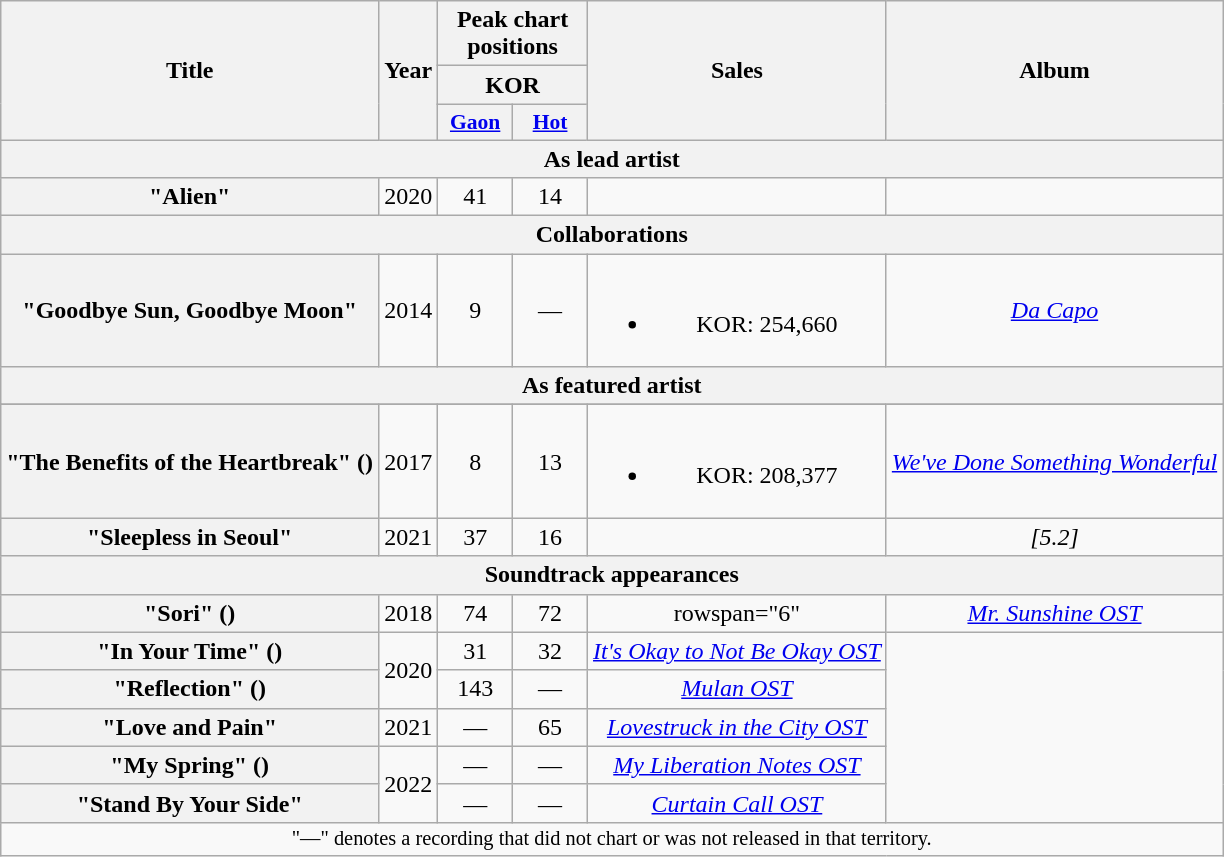<table class="wikitable plainrowheaders" style="text-align:center">
<tr>
<th scope="col" rowspan="3">Title</th>
<th scope="col" rowspan="3">Year</th>
<th scope="col" colspan="2">Peak chart<br>positions</th>
<th scope="col" rowspan="3">Sales</th>
<th scope="col" rowspan="3">Album</th>
</tr>
<tr>
<th scope="col" colspan="2">KOR</th>
</tr>
<tr>
<th scope="col" style="width:3em;font-size:90%"><a href='#'>Gaon</a><br></th>
<th scope="col" style="width:3em;font-size:90%"><a href='#'>Hot</a><br></th>
</tr>
<tr>
<th colspan="6">As lead artist</th>
</tr>
<tr>
<th scope="row">"Alien"</th>
<td>2020</td>
<td>41</td>
<td>14</td>
<td></td>
<td></td>
</tr>
<tr>
<th colspan="6">Collaborations</th>
</tr>
<tr>
<th scope="row">"Goodbye Sun, Goodbye Moon"<br></th>
<td>2014</td>
<td>9</td>
<td>—</td>
<td><br><ul><li>KOR: 254,660</li></ul></td>
<td><em><a href='#'>Da Capo</a></em></td>
</tr>
<tr>
<th colspan="6">As featured artist</th>
</tr>
<tr>
</tr>
<tr>
<th scope="row">"The Benefits of the Heartbreak" ()<br></th>
<td>2017</td>
<td>8</td>
<td>13</td>
<td><br><ul><li>KOR: 208,377</li></ul></td>
<td><em><a href='#'>We've Done Something Wonderful</a></em></td>
</tr>
<tr>
<th scope="row">"Sleepless in Seoul"<br></th>
<td>2021</td>
<td>37</td>
<td>16</td>
<td></td>
<td><em>[5.2]</em></td>
</tr>
<tr>
<th colspan="6">Soundtrack appearances</th>
</tr>
<tr>
<th scope="row">"Sori" ()</th>
<td>2018</td>
<td>74</td>
<td>72</td>
<td>rowspan="6" </td>
<td><em><a href='#'>Mr. Sunshine OST</a></em></td>
</tr>
<tr>
<th scope="row">"In Your Time" ()</th>
<td rowspan="2">2020</td>
<td>31</td>
<td>32</td>
<td><em><a href='#'>It's Okay to Not Be Okay OST</a></em></td>
</tr>
<tr>
<th scope="row">"Reflection" ()</th>
<td>143</td>
<td>—</td>
<td><em><a href='#'>Mulan OST</a></em></td>
</tr>
<tr>
<th scope="row">"Love and Pain"</th>
<td>2021</td>
<td>—</td>
<td>65</td>
<td><em><a href='#'>Lovestruck in the City OST</a></em></td>
</tr>
<tr>
<th scope="row">"My Spring" ()</th>
<td rowspan="2">2022</td>
<td>—</td>
<td>—</td>
<td><em><a href='#'>My Liberation Notes OST</a></em></td>
</tr>
<tr>
<th scope="row">"Stand By Your Side"</th>
<td>—</td>
<td>—</td>
<td><em><a href='#'>Curtain Call OST</a></em></td>
</tr>
<tr>
<td colspan="6" style="font-size:85%">"—" denotes a recording that did not chart or was not released in that territory.</td>
</tr>
</table>
